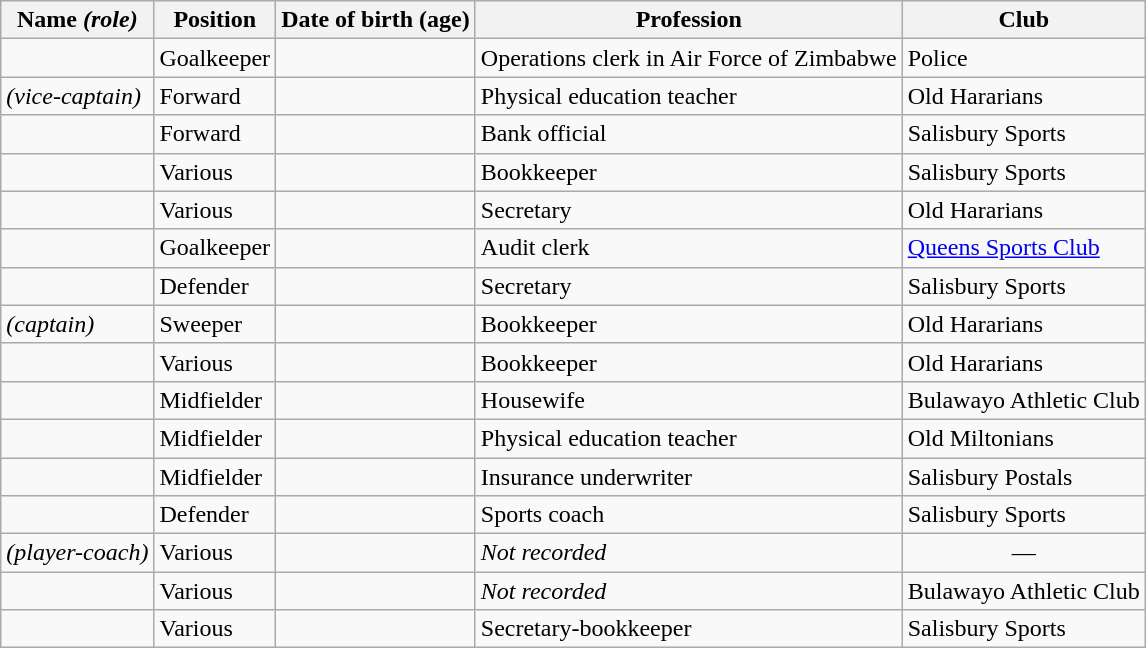<table class="wikitable sortable" border="1" style="text-align:left">
<tr>
<th>Name <em>(role)</em></th>
<th>Position</th>
<th>Date of birth (age)</th>
<th>Profession</th>
<th>Club</th>
</tr>
<tr>
<td></td>
<td>Goalkeeper</td>
<td></td>
<td>Operations clerk in Air Force of Zimbabwe</td>
<td>Police</td>
</tr>
<tr>
<td> <em>(vice-captain)</em></td>
<td>Forward</td>
<td></td>
<td>Physical education teacher</td>
<td>Old Hararians</td>
</tr>
<tr>
<td></td>
<td>Forward</td>
<td></td>
<td>Bank official</td>
<td>Salisbury Sports</td>
</tr>
<tr>
<td></td>
<td>Various</td>
<td></td>
<td>Bookkeeper</td>
<td>Salisbury Sports</td>
</tr>
<tr>
<td></td>
<td>Various</td>
<td></td>
<td>Secretary</td>
<td>Old Hararians</td>
</tr>
<tr>
<td></td>
<td>Goalkeeper</td>
<td></td>
<td>Audit clerk</td>
<td><a href='#'>Queens Sports Club</a></td>
</tr>
<tr>
<td></td>
<td>Defender</td>
<td></td>
<td>Secretary</td>
<td>Salisbury Sports</td>
</tr>
<tr>
<td> <em>(captain)</em></td>
<td>Sweeper</td>
<td></td>
<td>Bookkeeper</td>
<td>Old Hararians</td>
</tr>
<tr>
<td></td>
<td>Various</td>
<td></td>
<td>Bookkeeper</td>
<td>Old Hararians</td>
</tr>
<tr>
<td></td>
<td>Midfielder</td>
<td></td>
<td>Housewife</td>
<td>Bulawayo Athletic Club</td>
</tr>
<tr>
<td></td>
<td>Midfielder</td>
<td></td>
<td>Physical education teacher</td>
<td>Old Miltonians</td>
</tr>
<tr>
<td></td>
<td>Midfielder</td>
<td></td>
<td>Insurance underwriter</td>
<td>Salisbury Postals</td>
</tr>
<tr>
<td></td>
<td>Defender</td>
<td></td>
<td>Sports coach</td>
<td>Salisbury Sports</td>
</tr>
<tr>
<td> <em>(player-coach)</em></td>
<td>Various</td>
<td></td>
<td><em>Not recorded</em></td>
<td align=center>—</td>
</tr>
<tr>
<td></td>
<td>Various</td>
<td></td>
<td><em>Not recorded</em></td>
<td>Bulawayo Athletic Club</td>
</tr>
<tr>
<td></td>
<td>Various</td>
<td></td>
<td>Secretary-bookkeeper</td>
<td>Salisbury Sports</td>
</tr>
</table>
